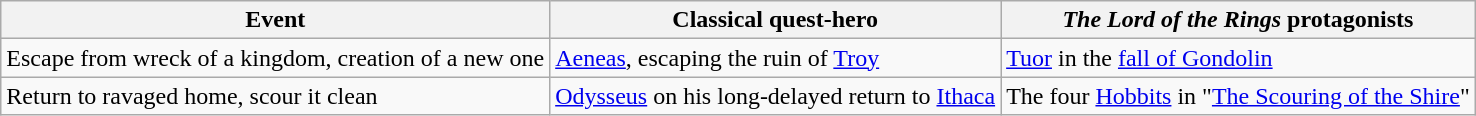<table class="wikitable" style="margin:1em auto;">
<tr>
<th>Event</th>
<th>Classical quest-hero</th>
<th><em>The Lord of the Rings</em> protagonists</th>
</tr>
<tr>
<td>Escape from wreck of a kingdom, creation of a new one</td>
<td><a href='#'>Aeneas</a>, escaping the ruin of <a href='#'>Troy</a></td>
<td><a href='#'>Tuor</a> in the <a href='#'>fall of Gondolin</a></td>
</tr>
<tr>
<td>Return to ravaged home, scour it clean</td>
<td><a href='#'>Odysseus</a> on his long-delayed return to <a href='#'>Ithaca</a></td>
<td>The four <a href='#'>Hobbits</a> in "<a href='#'>The Scouring of the Shire</a>"</td>
</tr>
</table>
